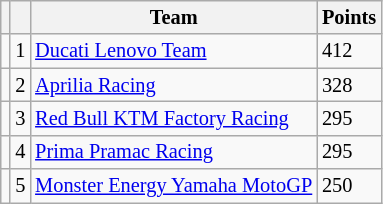<table class="wikitable" style="font-size: 85%;">
<tr>
<th></th>
<th></th>
<th>Team</th>
<th>Points</th>
</tr>
<tr>
<td></td>
<td align=center>1</td>
<td> <a href='#'>Ducati Lenovo Team</a></td>
<td align=left>412</td>
</tr>
<tr>
<td></td>
<td align=center>2</td>
<td> <a href='#'>Aprilia Racing</a></td>
<td align=left>328</td>
</tr>
<tr>
<td></td>
<td align=center>3</td>
<td> <a href='#'>Red Bull KTM Factory Racing</a></td>
<td align=left>295</td>
</tr>
<tr>
<td></td>
<td align=center>4</td>
<td> <a href='#'>Prima Pramac Racing</a></td>
<td align=left>295</td>
</tr>
<tr>
<td></td>
<td align=center>5</td>
<td> <a href='#'>Monster Energy Yamaha MotoGP</a></td>
<td align=left>250</td>
</tr>
</table>
